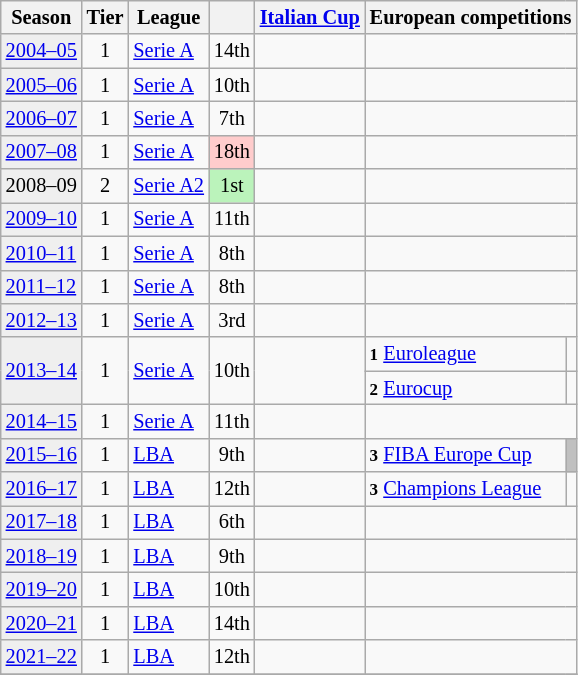<table class="wikitable" style="font-size:85%; text-align:left">
<tr>
<th>Season</th>
<th>Tier</th>
<th>League</th>
<th></th>
<th><a href='#'>Italian Cup</a></th>
<th colspan=2>European competitions</th>
</tr>
<tr>
<td style="background:#efefef;"><a href='#'>2004–05</a></td>
<td align="center">1</td>
<td><a href='#'>Serie A</a></td>
<td align="center">14th</td>
<td></td>
<td colspan=2></td>
</tr>
<tr>
<td style="background:#efefef;"><a href='#'>2005–06</a></td>
<td align="center">1</td>
<td><a href='#'>Serie A</a></td>
<td align="center">10th</td>
<td></td>
<td colspan=2></td>
</tr>
<tr>
<td style="background:#efefef;"><a href='#'>2006–07</a></td>
<td align="center">1</td>
<td><a href='#'>Serie A</a></td>
<td align="center">7th</td>
<td></td>
<td colspan=2></td>
</tr>
<tr>
<td style="background:#efefef;"><a href='#'>2007–08</a></td>
<td align="center">1</td>
<td><a href='#'>Serie A</a></td>
<td align="center" bgcolor=#fcc>18th</td>
<td></td>
<td colspan=2></td>
</tr>
<tr>
<td style="background:#efefef;">2008–09</td>
<td align="center">2</td>
<td><a href='#'>Serie A2</a></td>
<td align="center" style="background:#BBF3BB">1st</td>
<td></td>
<td colspan=2></td>
</tr>
<tr>
<td style="background:#efefef;"><a href='#'>2009–10</a></td>
<td align="center">1</td>
<td><a href='#'>Serie A</a></td>
<td align="center">11th</td>
<td></td>
<td colspan=2></td>
</tr>
<tr>
<td style="background:#efefef;"><a href='#'>2010–11</a></td>
<td align="center">1</td>
<td><a href='#'>Serie A</a></td>
<td align="center">8th</td>
<td></td>
<td colspan=2></td>
</tr>
<tr>
<td style="background:#efefef;"><a href='#'>2011–12</a></td>
<td align="center">1</td>
<td><a href='#'>Serie A</a></td>
<td align="center">8th</td>
<td></td>
<td colspan=2></td>
</tr>
<tr>
<td style="background:#efefef;"><a href='#'>2012–13</a></td>
<td align="center">1</td>
<td><a href='#'>Serie A</a></td>
<td align="center">3rd</td>
<td></td>
<td colspan=2></td>
</tr>
<tr>
<td rowspan=2 style="background:#efefef;"><a href='#'>2013–14</a></td>
<td rowspan=2 align="center">1</td>
<td rowspan=2><a href='#'>Serie A</a></td>
<td rowspan=2 align="center">10th</td>
<td rowspan=2></td>
<td><small><strong>1</strong></small> <a href='#'>Euroleague</a></td>
<td></td>
</tr>
<tr>
<td><small><strong>2</strong></small> <a href='#'>Eurocup</a></td>
<td></td>
</tr>
<tr>
<td style="background:#efefef;"><a href='#'>2014–15</a></td>
<td align="center">1</td>
<td><a href='#'>Serie A</a></td>
<td align="center">11th</td>
<td></td>
<td colspan=2></td>
</tr>
<tr>
<td style="background:#efefef;"><a href='#'>2015–16</a></td>
<td align="center">1</td>
<td><a href='#'>LBA</a></td>
<td align="center">9th</td>
<td></td>
<td><small><strong>3</strong></small> <a href='#'>FIBA Europe Cup</a></td>
<td bgcolor=silver></td>
</tr>
<tr>
<td style="background:#efefef;"><a href='#'>2016–17</a></td>
<td align="center">1</td>
<td><a href='#'>LBA</a></td>
<td align="center">12th</td>
<td></td>
<td><small><strong>3</strong></small> <a href='#'>Champions League</a></td>
<td></td>
</tr>
<tr>
<td style="background:#efefef;"><a href='#'>2017–18</a></td>
<td align="center">1</td>
<td><a href='#'>LBA</a></td>
<td align="center">6th</td>
<td></td>
<td colspan=2></td>
</tr>
<tr>
<td style="background:#efefef;"><a href='#'>2018–19</a></td>
<td align="center">1</td>
<td><a href='#'>LBA</a></td>
<td align="center">9th</td>
<td></td>
<td colspan=2></td>
</tr>
<tr>
<td style="background:#efefef;"><a href='#'>2019–20</a></td>
<td align="center">1</td>
<td><a href='#'>LBA</a></td>
<td align="center">10th</td>
<td></td>
<td colspan=2></td>
</tr>
<tr>
<td style="background:#efefef;"><a href='#'>2020–21</a></td>
<td align="center">1</td>
<td><a href='#'>LBA</a></td>
<td align="center">14th</td>
<td></td>
<td colspan=2></td>
</tr>
<tr>
<td style="background:#efefef;"><a href='#'>2021–22</a></td>
<td align="center">1</td>
<td><a href='#'>LBA</a></td>
<td align="center">12th</td>
<td></td>
<td colspan=2></td>
</tr>
<tr>
</tr>
</table>
